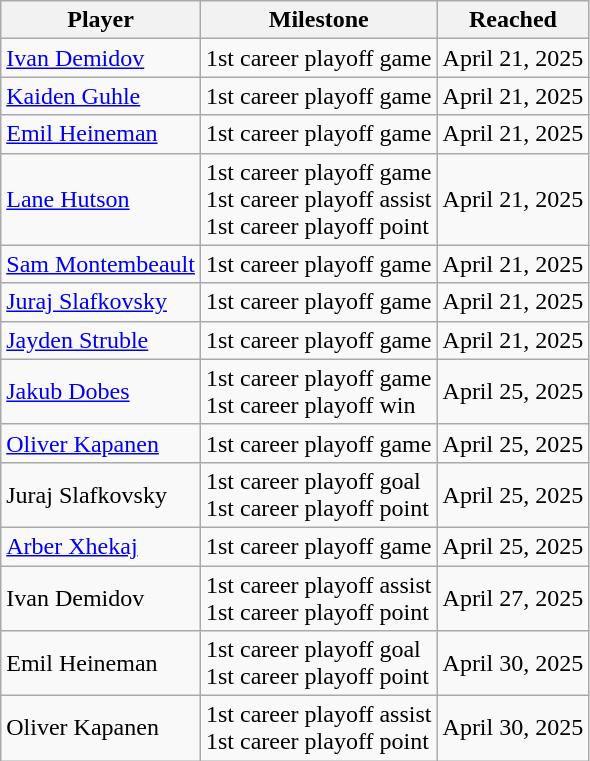<table class="wikitable sortable">
<tr align=center>
<th>Player</th>
<th>Milestone</th>
<th data-sort-type="date">Reached</th>
</tr>
<tr>
<td><a href='#'>Ivan Demidov</a></td>
<td>1st career playoff game</td>
<td>April 21, 2025</td>
</tr>
<tr>
<td><a href='#'>Kaiden Guhle</a></td>
<td>1st career playoff game</td>
<td>April 21, 2025</td>
</tr>
<tr>
<td><a href='#'>Emil Heineman</a></td>
<td>1st career playoff game</td>
<td>April 21, 2025</td>
</tr>
<tr>
<td><a href='#'>Lane Hutson</a></td>
<td>1st career playoff game<br>1st career playoff assist<br>1st career playoff point</td>
<td>April 21, 2025</td>
</tr>
<tr>
<td><a href='#'>Sam Montembeault</a></td>
<td>1st career playoff game</td>
<td>April 21, 2025</td>
</tr>
<tr>
<td><a href='#'>Juraj Slafkovsky</a></td>
<td>1st career playoff game</td>
<td>April 21, 2025</td>
</tr>
<tr>
<td><a href='#'>Jayden Struble</a></td>
<td>1st career playoff game</td>
<td>April 21, 2025</td>
</tr>
<tr>
<td><a href='#'>Jakub Dobes</a></td>
<td>1st career playoff game<br>1st career playoff win</td>
<td>April 25, 2025</td>
</tr>
<tr>
<td><a href='#'>Oliver Kapanen</a></td>
<td>1st career playoff game</td>
<td>April 25, 2025</td>
</tr>
<tr>
<td>Juraj Slafkovsky</td>
<td>1st career playoff goal<br>1st career playoff point</td>
<td>April 25, 2025</td>
</tr>
<tr>
<td><a href='#'>Arber Xhekaj</a></td>
<td>1st career playoff game</td>
<td>April 25, 2025</td>
</tr>
<tr>
<td>Ivan Demidov</td>
<td>1st career playoff assist<br>1st career playoff point</td>
<td>April 27, 2025</td>
</tr>
<tr>
<td>Emil Heineman</td>
<td>1st career playoff goal<br>1st career playoff point</td>
<td>April 30, 2025</td>
</tr>
<tr>
<td>Oliver Kapanen</td>
<td>1st career playoff assist<br>1st career playoff point</td>
<td>April 30, 2025</td>
</tr>
</table>
